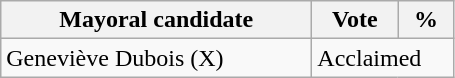<table class="wikitable">
<tr>
<th bgcolor="#DDDDFF" width="200px">Mayoral candidate</th>
<th bgcolor="#DDDDFF" width="50px">Vote</th>
<th bgcolor="#DDDDFF"  width="30px">%</th>
</tr>
<tr>
<td>Geneviève Dubois (X)</td>
<td colspan="2">Acclaimed</td>
</tr>
</table>
